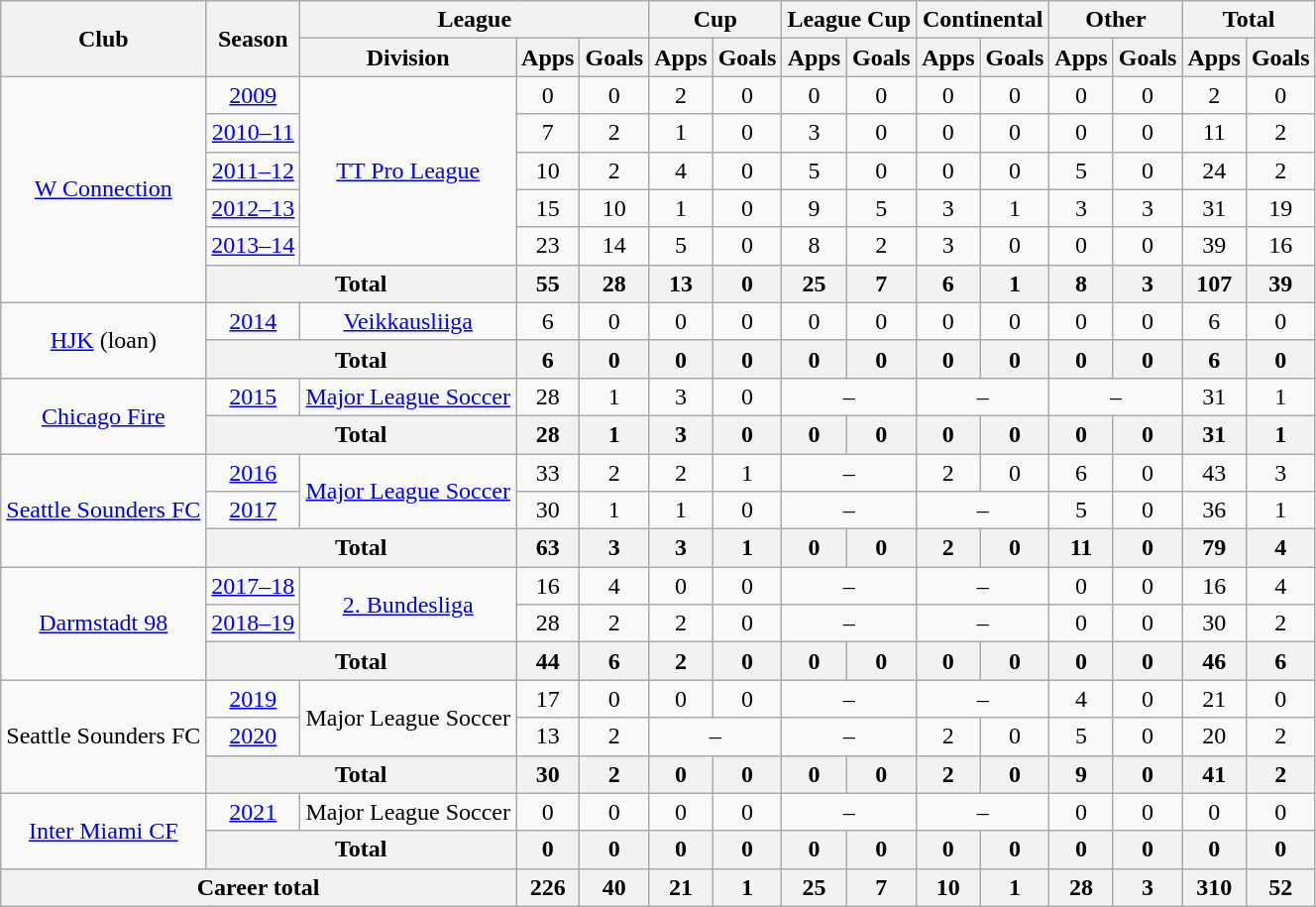<table class="wikitable" style="text-align: center">
<tr>
<th rowspan="2">Club</th>
<th rowspan="2">Season</th>
<th colspan="3">League</th>
<th colspan="2">Cup</th>
<th colspan="2">League Cup</th>
<th colspan="2">Continental</th>
<th colspan="2">Other</th>
<th colspan="2">Total</th>
</tr>
<tr>
<th>Division</th>
<th>Apps</th>
<th>Goals</th>
<th>Apps</th>
<th>Goals</th>
<th>Apps</th>
<th>Goals</th>
<th>Apps</th>
<th>Goals</th>
<th>Apps</th>
<th>Goals</th>
<th>Apps</th>
<th>Goals</th>
</tr>
<tr>
<td rowspan="6"><a href='#'>W Connection</a></td>
<td><a href='#'>2009</a></td>
<td rowspan="5"><a href='#'>TT Pro League</a></td>
<td>0</td>
<td>0</td>
<td>2</td>
<td>0</td>
<td>0</td>
<td>0</td>
<td>0</td>
<td>0</td>
<td>0</td>
<td>0</td>
<td>2</td>
<td>0</td>
</tr>
<tr>
<td><a href='#'>2010–11</a></td>
<td>7</td>
<td>2</td>
<td>1</td>
<td>0</td>
<td>3</td>
<td>0</td>
<td>0</td>
<td>0</td>
<td>0</td>
<td>0</td>
<td>11</td>
<td>2</td>
</tr>
<tr>
<td><a href='#'>2011–12</a></td>
<td>10</td>
<td>2</td>
<td>4</td>
<td>0</td>
<td>5</td>
<td>0</td>
<td>0</td>
<td>0</td>
<td>5</td>
<td>0</td>
<td>24</td>
<td>2</td>
</tr>
<tr>
<td><a href='#'>2012–13</a></td>
<td>15</td>
<td>10</td>
<td>1</td>
<td>0</td>
<td>9</td>
<td>5</td>
<td>3</td>
<td>1</td>
<td>3</td>
<td>3</td>
<td>31</td>
<td>19</td>
</tr>
<tr>
<td><a href='#'>2013–14</a></td>
<td>23</td>
<td>14</td>
<td>5</td>
<td>0</td>
<td>8</td>
<td>2</td>
<td>3</td>
<td>0</td>
<td>0</td>
<td>0</td>
<td>39</td>
<td>16</td>
</tr>
<tr>
<th colspan="2">Total</th>
<th>55</th>
<th>28</th>
<th>13</th>
<th>0</th>
<th>25</th>
<th>7</th>
<th>6</th>
<th>1</th>
<th>8</th>
<th>3</th>
<th>107</th>
<th>39</th>
</tr>
<tr>
<td rowspan="2"><a href='#'>HJK</a> (loan)</td>
<td><a href='#'>2014</a></td>
<td><a href='#'>Veikkausliiga</a></td>
<td>6</td>
<td>0</td>
<td>0</td>
<td>0</td>
<td>0</td>
<td>0</td>
<td>0</td>
<td>0</td>
<td>0</td>
<td>0</td>
<td>6</td>
<td>0</td>
</tr>
<tr>
<th colspan="2">Total</th>
<th>6</th>
<th>0</th>
<th>0</th>
<th>0</th>
<th>0</th>
<th>0</th>
<th>0</th>
<th>0</th>
<th>0</th>
<th>0</th>
<th>6</th>
<th>0</th>
</tr>
<tr>
<td rowspan="2"><a href='#'>Chicago Fire</a></td>
<td><a href='#'>2015</a></td>
<td><a href='#'>Major League Soccer</a></td>
<td>28</td>
<td>1</td>
<td>3</td>
<td>0</td>
<td colspan="2">–</td>
<td colspan="2">–</td>
<td colspan="2">–</td>
<td>31</td>
<td>1</td>
</tr>
<tr>
<th colspan="2">Total</th>
<th>28</th>
<th>1</th>
<th>3</th>
<th>0</th>
<th>0</th>
<th>0</th>
<th>0</th>
<th>0</th>
<th>0</th>
<th>0</th>
<th>31</th>
<th>1</th>
</tr>
<tr>
<td rowspan=3><a href='#'>Seattle Sounders FC</a></td>
<td><a href='#'>2016</a></td>
<td rowspan=2><a href='#'>Major League Soccer</a></td>
<td>33</td>
<td>2</td>
<td>2</td>
<td>1</td>
<td colspan="2">–</td>
<td>2</td>
<td>0</td>
<td>6</td>
<td>0</td>
<td>43</td>
<td>3</td>
</tr>
<tr>
<td><a href='#'>2017</a></td>
<td>30</td>
<td>1</td>
<td>1</td>
<td>0</td>
<td colspan="2">–</td>
<td colspan="2">–</td>
<td>5</td>
<td>0</td>
<td>36</td>
<td>1</td>
</tr>
<tr>
<th colspan="2">Total</th>
<th>63</th>
<th>3</th>
<th>3</th>
<th>1</th>
<th>0</th>
<th>0</th>
<th>2</th>
<th>0</th>
<th>11</th>
<th>0</th>
<th>79</th>
<th>4</th>
</tr>
<tr>
<td rowspan="3"><a href='#'>Darmstadt 98</a></td>
<td><a href='#'>2017–18</a></td>
<td rowspan="2"><a href='#'>2. Bundesliga</a></td>
<td>16</td>
<td>4</td>
<td>0</td>
<td>0</td>
<td colspan=2>–</td>
<td colspan=2>–</td>
<td>0</td>
<td>0</td>
<td>16</td>
<td>4</td>
</tr>
<tr>
<td><a href='#'>2018–19</a></td>
<td>28</td>
<td>2</td>
<td>2</td>
<td>0</td>
<td colspan="2">–</td>
<td colspan="2">–</td>
<td>0</td>
<td>0</td>
<td>30</td>
<td>2</td>
</tr>
<tr>
<th colspan="2">Total</th>
<th>44</th>
<th>6</th>
<th>2</th>
<th>0</th>
<th>0</th>
<th>0</th>
<th>0</th>
<th>0</th>
<th>0</th>
<th>0</th>
<th>46</th>
<th>6</th>
</tr>
<tr>
<td rowspan="3">Seattle Sounders FC</td>
<td><a href='#'>2019</a></td>
<td rowspan="2">Major League Soccer</td>
<td>17</td>
<td>0</td>
<td>0</td>
<td>0</td>
<td colspan="2">–</td>
<td colspan="2">–</td>
<td>4</td>
<td>0</td>
<td>21</td>
<td>0</td>
</tr>
<tr>
<td><a href='#'>2020</a></td>
<td>13</td>
<td>2</td>
<td colspan="2">–</td>
<td colspan="2">–</td>
<td>2</td>
<td>0</td>
<td>5</td>
<td>0</td>
<td>20</td>
<td>2</td>
</tr>
<tr>
<th colspan="2">Total</th>
<th>30</th>
<th>2</th>
<th>0</th>
<th>0</th>
<th>0</th>
<th>0</th>
<th>2</th>
<th>0</th>
<th>9</th>
<th>0</th>
<th>41</th>
<th>2</th>
</tr>
<tr>
<td rowspan="2"><a href='#'>Inter Miami CF</a></td>
<td><a href='#'>2021</a></td>
<td>Major League Soccer</td>
<td>0</td>
<td>0</td>
<td>0</td>
<td>0</td>
<td colspan="2">–</td>
<td colspan="2">–</td>
<td>0</td>
<td>0</td>
<td>0</td>
<td>0</td>
</tr>
<tr>
<th colspan="2">Total</th>
<th>0</th>
<th>0</th>
<th>0</th>
<th>0</th>
<th>0</th>
<th>0</th>
<th>0</th>
<th>0</th>
<th>0</th>
<th>0</th>
<th>0</th>
<th>0</th>
</tr>
<tr>
<th colspan="3">Career total</th>
<th>226</th>
<th>40</th>
<th>21</th>
<th>1</th>
<th>25</th>
<th>7</th>
<th>10</th>
<th>1</th>
<th>28</th>
<th>3</th>
<th>310</th>
<th>52</th>
</tr>
</table>
